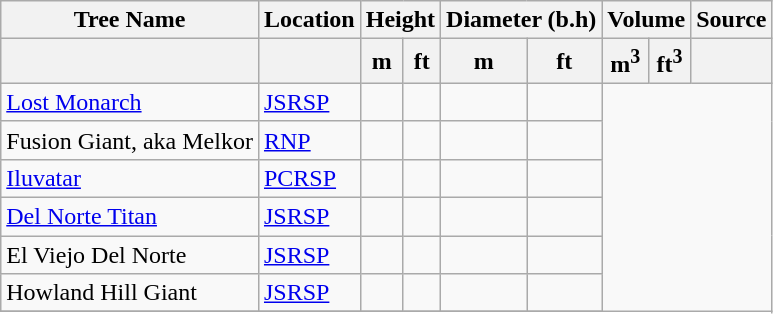<table class="wikitable">
<tr>
<th>Tree Name</th>
<th>Location</th>
<th colspan=2>Height</th>
<th colspan=2>Diameter (b.h)</th>
<th colspan=2>Volume</th>
<th>Source</th>
</tr>
<tr>
<th></th>
<th></th>
<th>m</th>
<th>ft</th>
<th>m</th>
<th>ft</th>
<th>m<sup>3</sup></th>
<th>ft<sup>3</sup></th>
<th></th>
</tr>
<tr>
<td><a href='#'>Lost Monarch</a></td>
<td><a href='#'>JSRSP</a></td>
<td></td>
<td></td>
<td></td>
<td></td>
</tr>
<tr>
<td>Fusion Giant, aka Melkor</td>
<td><a href='#'>RNP</a></td>
<td></td>
<td></td>
<td></td>
<td></td>
</tr>
<tr>
<td><a href='#'>Iluvatar</a></td>
<td><a href='#'>PCRSP</a></td>
<td></td>
<td></td>
<td></td>
<td></td>
</tr>
<tr>
<td><a href='#'>Del Norte Titan</a></td>
<td><a href='#'>JSRSP</a></td>
<td></td>
<td></td>
<td></td>
<td></td>
</tr>
<tr>
<td>El Viejo Del Norte</td>
<td><a href='#'>JSRSP</a></td>
<td></td>
<td></td>
<td></td>
<td></td>
</tr>
<tr>
<td>Howland Hill Giant</td>
<td><a href='#'>JSRSP</a></td>
<td></td>
<td></td>
<td></td>
<td></td>
</tr>
<tr>
</tr>
</table>
